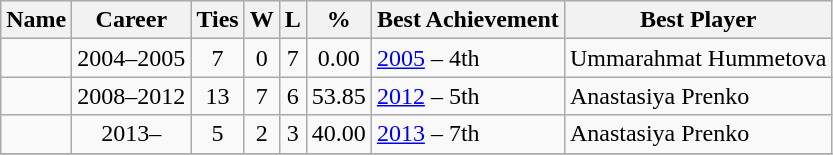<table class="wikitable sortable" style="text-align: center;">
<tr>
<th>Name</th>
<th>Career</th>
<th>Ties</th>
<th>W</th>
<th>L</th>
<th>%</th>
<th class="unsortable">Best Achievement</th>
<th class="unsortable">Best Player</th>
</tr>
<tr>
<td style="text-align: left;"></td>
<td>2004–2005</td>
<td>7</td>
<td>0</td>
<td>7</td>
<td>0.00</td>
<td style="text-align: left;"><a href='#'>2005</a> – 4th</td>
<td style="text-align: left;">Ummarahmat Hummetova</td>
</tr>
<tr>
<td style="text-align: left;"></td>
<td>2008–2012</td>
<td>13</td>
<td>7</td>
<td>6</td>
<td>53.85</td>
<td style="text-align: left;"><a href='#'>2012</a> – 5th</td>
<td style="text-align: left;">Anastasiya Prenko</td>
</tr>
<tr>
<td style="text-align: left;"></td>
<td>2013–</td>
<td>5</td>
<td>2</td>
<td>3</td>
<td>40.00</td>
<td style="text-align: left;"><a href='#'>2013</a> – 7th</td>
<td style="text-align: left;">Anastasiya Prenko</td>
</tr>
<tr>
</tr>
</table>
